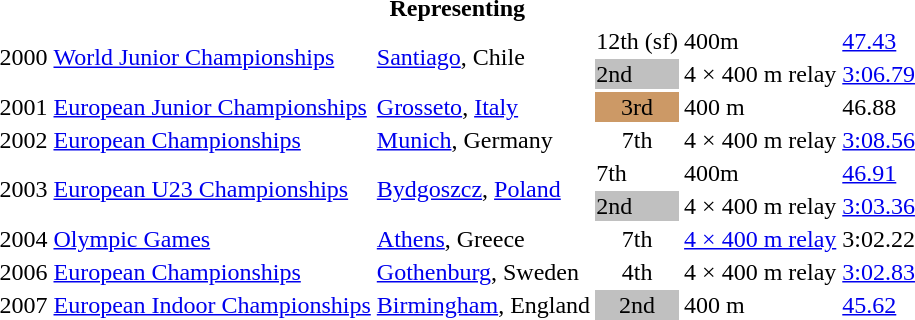<table>
<tr>
<th colspan="6">Representing </th>
</tr>
<tr>
<td rowspan=2>2000</td>
<td rowspan=2><a href='#'>World Junior Championships</a></td>
<td rowspan=2><a href='#'>Santiago</a>, Chile</td>
<td>12th (sf)</td>
<td>400m</td>
<td><a href='#'>47.43</a></td>
</tr>
<tr>
<td bgcolor=silver>2nd</td>
<td>4 × 400 m relay</td>
<td><a href='#'>3:06.79</a></td>
</tr>
<tr>
<td>2001</td>
<td><a href='#'>European Junior Championships</a></td>
<td><a href='#'>Grosseto</a>, <a href='#'>Italy</a></td>
<td bgcolor="cc9966" align="center">3rd</td>
<td>400 m</td>
<td>46.88</td>
</tr>
<tr>
<td>2002</td>
<td><a href='#'>European Championships</a></td>
<td><a href='#'>Munich</a>, Germany</td>
<td align="center">7th</td>
<td>4 × 400 m relay</td>
<td><a href='#'>3:08.56</a></td>
</tr>
<tr>
<td rowspan=2>2003</td>
<td rowspan=2><a href='#'>European U23 Championships</a></td>
<td rowspan=2><a href='#'>Bydgoszcz</a>, <a href='#'>Poland</a></td>
<td>7th</td>
<td>400m</td>
<td><a href='#'>46.91</a></td>
</tr>
<tr>
<td bgcolor=silver>2nd</td>
<td>4 × 400 m relay</td>
<td><a href='#'>3:03.36</a></td>
</tr>
<tr>
<td>2004</td>
<td><a href='#'>Olympic Games</a></td>
<td><a href='#'>Athens</a>, Greece</td>
<td align="center">7th</td>
<td><a href='#'>4 × 400 m relay</a></td>
<td>3:02.22</td>
</tr>
<tr>
<td>2006</td>
<td><a href='#'>European Championships</a></td>
<td><a href='#'>Gothenburg</a>, Sweden</td>
<td align="center">4th</td>
<td>4 × 400 m relay</td>
<td><a href='#'>3:02.83</a></td>
</tr>
<tr>
<td>2007</td>
<td><a href='#'>European Indoor Championships</a></td>
<td><a href='#'>Birmingham</a>, England</td>
<td bgcolor="silver" align="center">2nd</td>
<td>400 m</td>
<td><a href='#'>45.62</a></td>
</tr>
</table>
